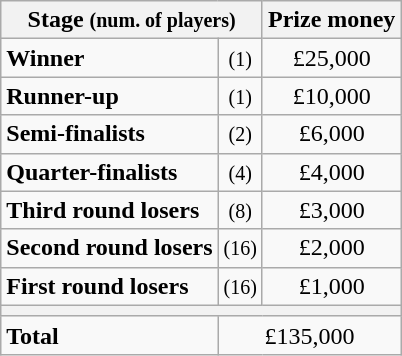<table class="wikitable">
<tr>
<th colspan=2>Stage <small>(num. of players)</small></th>
<th>Prize money</th>
</tr>
<tr>
<td><strong>Winner</strong></td>
<td align=center><small>(1)</small></td>
<td align=center>£25,000</td>
</tr>
<tr>
<td><strong>Runner-up</strong></td>
<td align=center><small>(1)</small></td>
<td align=center>£10,000</td>
</tr>
<tr>
<td><strong>Semi-finalists</strong></td>
<td align=center><small>(2)</small></td>
<td align=center>£6,000</td>
</tr>
<tr>
<td><strong>Quarter-finalists</strong></td>
<td align=center><small>(4)</small></td>
<td align=center>£4,000</td>
</tr>
<tr>
<td><strong>Third round losers</strong></td>
<td align=center><small>(8)</small></td>
<td align=center>£3,000</td>
</tr>
<tr>
<td><strong>Second round losers</strong></td>
<td align=center><small>(16)</small></td>
<td align=center>£2,000</td>
</tr>
<tr>
<td><strong>First round losers</strong></td>
<td align=center><small>(16)</small></td>
<td align=center>£1,000</td>
</tr>
<tr>
<th colspan=3></th>
</tr>
<tr>
<td><strong>Total</strong></td>
<td align=center colspan=2>£135,000</td>
</tr>
</table>
